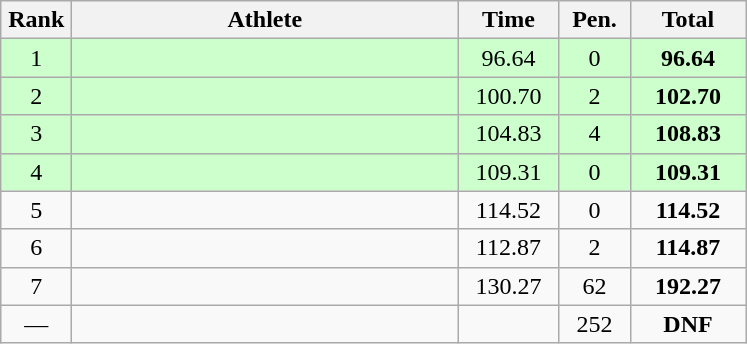<table class=wikitable style="text-align:center">
<tr>
<th width=40>Rank</th>
<th width=250>Athlete</th>
<th width=60>Time</th>
<th width=40>Pen.</th>
<th width=70>Total</th>
</tr>
<tr bgcolor="ccffcc">
<td>1</td>
<td align=left></td>
<td>96.64</td>
<td>0</td>
<td><strong>96.64</strong></td>
</tr>
<tr bgcolor=ccffcc>
<td>2</td>
<td align=left></td>
<td>100.70</td>
<td>2</td>
<td><strong>102.70</strong></td>
</tr>
<tr bgcolor=ccffcc>
<td>3</td>
<td align=left></td>
<td>104.83</td>
<td>4</td>
<td><strong>108.83</strong></td>
</tr>
<tr bgcolor=ccffcc>
<td>4</td>
<td align=left></td>
<td>109.31</td>
<td>0</td>
<td><strong>109.31</strong></td>
</tr>
<tr>
<td>5</td>
<td align=left></td>
<td>114.52</td>
<td>0</td>
<td><strong>114.52</strong></td>
</tr>
<tr>
<td>6</td>
<td align=left></td>
<td>112.87</td>
<td>2</td>
<td><strong>114.87</strong></td>
</tr>
<tr>
<td>7</td>
<td align=left></td>
<td>130.27</td>
<td>62</td>
<td><strong>192.27</strong></td>
</tr>
<tr>
<td>—</td>
<td align=left></td>
<td></td>
<td>252</td>
<td><strong>DNF</strong></td>
</tr>
</table>
